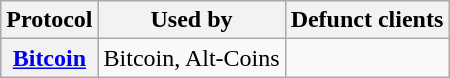<table class="wikitable sortable">
<tr>
<th>Protocol</th>
<th>Used by</th>
<th>Defunct clients</th>
</tr>
<tr>
<th><a href='#'>Bitcoin</a></th>
<td>Bitcoin, Alt-Coins</td>
<td></td>
</tr>
</table>
